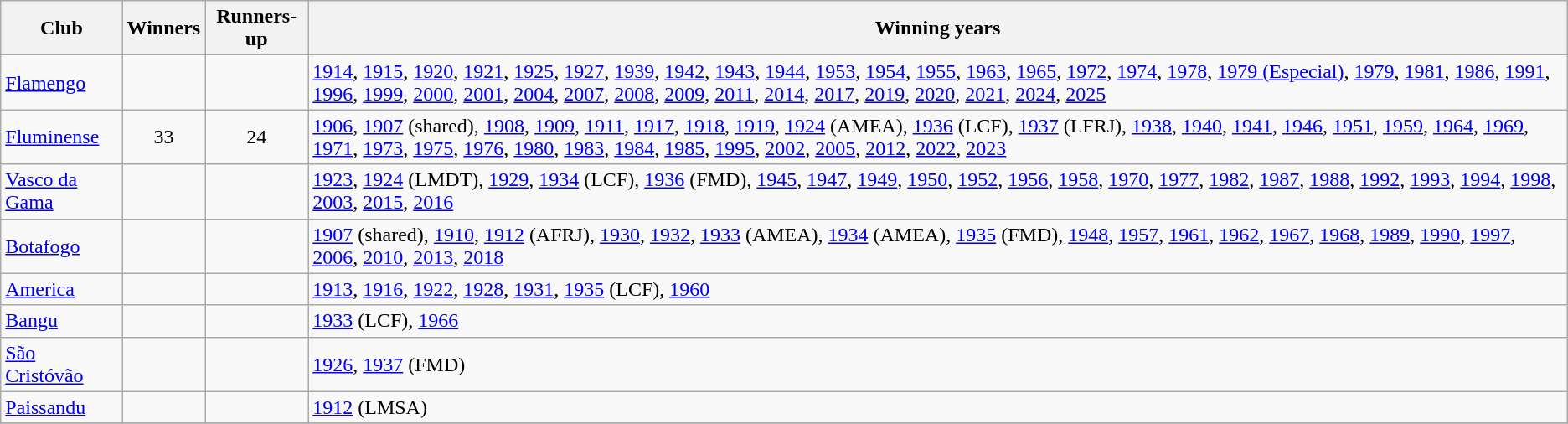<table class="wikitable">
<tr>
<th>Club</th>
<th>Winners</th>
<th>Runners-up</th>
<th>Winning years</th>
</tr>
<tr>
<td><a href='#'>Flamengo</a></td>
<td></td>
<td></td>
<td><a href='#'>1914</a>, <a href='#'>1915</a>, <a href='#'>1920</a>, <a href='#'>1921</a>, <a href='#'>1925</a>, <a href='#'>1927</a>, <a href='#'>1939</a>, <a href='#'>1942</a>, <a href='#'>1943</a>, <a href='#'>1944</a>, <a href='#'>1953</a>, <a href='#'>1954</a>, <a href='#'>1955</a>, <a href='#'>1963</a>, <a href='#'>1965</a>, <a href='#'>1972</a>, <a href='#'>1974</a>, <a href='#'>1978</a>, <a href='#'>1979 (Especial)</a>, <a href='#'>1979</a>, <a href='#'>1981</a>, <a href='#'>1986</a>, <a href='#'>1991</a>, <a href='#'>1996</a>, <a href='#'>1999</a>, <a href='#'>2000</a>, <a href='#'>2001</a>, <a href='#'>2004</a>, <a href='#'>2007</a>, <a href='#'>2008</a>, <a href='#'>2009</a>, <a href='#'>2011</a>, <a href='#'>2014</a>, <a href='#'>2017</a>, <a href='#'>2019</a>, <a href='#'>2020</a>, <a href='#'>2021</a>, <a href='#'>2024</a>, <a href='#'>2025</a></td>
</tr>
<tr>
<td><a href='#'>Fluminense</a></td>
<td align=center>33</td>
<td align=center>24</td>
<td><a href='#'>1906</a>, <a href='#'>1907</a> (shared), <a href='#'>1908</a>, <a href='#'>1909</a>, <a href='#'>1911</a>, <a href='#'>1917</a>, <a href='#'>1918</a>, <a href='#'>1919</a>, <a href='#'>1924</a> (AMEA), <a href='#'>1936</a> (LCF), <a href='#'>1937</a> (LFRJ), <a href='#'>1938</a>, <a href='#'>1940</a>, <a href='#'>1941</a>, <a href='#'>1946</a>, <a href='#'>1951</a>, <a href='#'>1959</a>, <a href='#'>1964</a>, <a href='#'>1969</a>, <a href='#'>1971</a>, <a href='#'>1973</a>, <a href='#'>1975</a>, <a href='#'>1976</a>, <a href='#'>1980</a>, <a href='#'>1983</a>, <a href='#'>1984</a>, <a href='#'>1985</a>, <a href='#'>1995</a>, <a href='#'>2002</a>, <a href='#'>2005</a>, <a href='#'>2012</a>, <a href='#'>2022</a>, <a href='#'>2023</a></td>
</tr>
<tr>
<td><a href='#'>Vasco da Gama</a></td>
<td></td>
<td></td>
<td><a href='#'>1923</a>, <a href='#'>1924</a> (LMDT), <a href='#'>1929</a>, <a href='#'>1934</a> (LCF), <a href='#'>1936</a> (FMD), <a href='#'>1945</a>, <a href='#'>1947</a>, <a href='#'>1949</a>, <a href='#'>1950</a>, <a href='#'>1952</a>, <a href='#'>1956</a>, <a href='#'>1958</a>, <a href='#'>1970</a>, <a href='#'>1977</a>, <a href='#'>1982</a>, <a href='#'>1987</a>, <a href='#'>1988</a>, <a href='#'>1992</a>, <a href='#'>1993</a>, <a href='#'>1994</a>, <a href='#'>1998</a>, <a href='#'>2003</a>, <a href='#'>2015</a>, <a href='#'>2016</a></td>
</tr>
<tr>
<td><a href='#'>Botafogo</a></td>
<td></td>
<td></td>
<td><a href='#'>1907</a> (shared), <a href='#'>1910</a>, <a href='#'>1912</a> (AFRJ), <a href='#'>1930</a>, <a href='#'>1932</a>, <a href='#'>1933</a> (AMEA), <a href='#'>1934</a> (AMEA), <a href='#'>1935</a> (FMD), <a href='#'>1948</a>, <a href='#'>1957</a>, <a href='#'>1961</a>, <a href='#'>1962</a>, <a href='#'>1967</a>, <a href='#'>1968</a>, <a href='#'>1989</a>, <a href='#'>1990</a>, <a href='#'>1997</a>, <a href='#'>2006</a>, <a href='#'>2010</a>, <a href='#'>2013</a>, <a href='#'>2018</a></td>
</tr>
<tr>
<td><a href='#'>America</a></td>
<td></td>
<td></td>
<td><a href='#'>1913</a>, <a href='#'>1916</a>, <a href='#'>1922</a>, <a href='#'>1928</a>, <a href='#'>1931</a>, <a href='#'>1935</a> (LCF), <a href='#'>1960</a></td>
</tr>
<tr>
<td><a href='#'>Bangu</a></td>
<td></td>
<td></td>
<td><a href='#'>1933</a> (LCF), <a href='#'>1966</a></td>
</tr>
<tr>
<td><a href='#'>São Cristóvão</a></td>
<td></td>
<td></td>
<td><a href='#'>1926</a>, <a href='#'>1937</a> (FMD)</td>
</tr>
<tr>
<td><a href='#'>Paissandu</a></td>
<td></td>
<td></td>
<td><a href='#'>1912</a> (LMSA)</td>
</tr>
<tr>
</tr>
</table>
